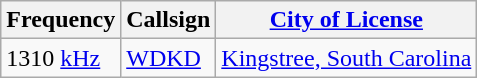<table class="wikitable sortable">
<tr>
<th>Frequency</th>
<th>Callsign</th>
<th><a href='#'>City of License</a></th>
</tr>
<tr>
<td>1310 <a href='#'>kHz</a></td>
<td><a href='#'>WDKD</a></td>
<td><a href='#'>Kingstree, South Carolina</a></td>
</tr>
</table>
